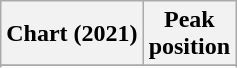<table class="wikitable plainrowheaders sortable" style="text-align:center;">
<tr>
<th scope="col">Chart (2021)</th>
<th scope="col">Peak <br>position</th>
</tr>
<tr>
</tr>
<tr>
</tr>
<tr>
</tr>
</table>
